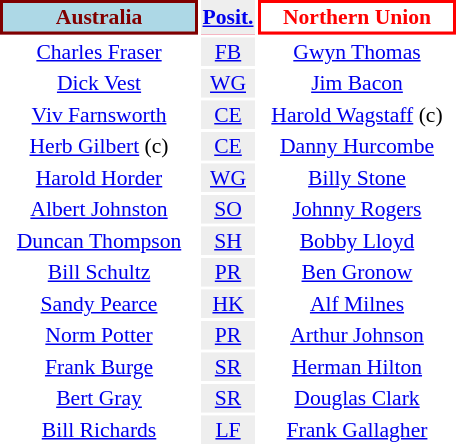<table align=right style="font-size:90%; margin-left:1em">
<tr bgcolor=#FF0033>
<th align="centre" width="126" style="border: 2px solid maroon; background: lightblue; color: maroon">Australia</th>
<th align="center" style="background: #eeeeee; color: black"><a href='#'>Posit.</a></th>
<th align="centre" width="126" style="border: 2px solid red; background: white; color: red">Northern Union</th>
</tr>
<tr>
<td align="center"><a href='#'>Charles Fraser</a></td>
<td align="center" style="background: #eeeeee"><a href='#'>FB</a></td>
<td align="center"><a href='#'>Gwyn Thomas</a></td>
</tr>
<tr>
<td align="center"><a href='#'>Dick Vest</a></td>
<td align="center" style="background: #eeeeee"><a href='#'>WG</a></td>
<td align="center"><a href='#'>Jim Bacon</a></td>
</tr>
<tr>
<td align="center"><a href='#'>Viv Farnsworth</a></td>
<td align="center" style="background: #eeeeee"><a href='#'>CE</a></td>
<td align="center"><a href='#'>Harold Wagstaff</a> (c)</td>
</tr>
<tr>
<td align="center"><a href='#'>Herb Gilbert</a> (c)</td>
<td align="center" style="background: #eeeeee"><a href='#'>CE</a></td>
<td align="center"><a href='#'>Danny Hurcombe</a></td>
</tr>
<tr>
<td align="center"><a href='#'>Harold Horder</a></td>
<td align="center" style="background: #eeeeee"><a href='#'>WG</a></td>
<td align="center"><a href='#'>Billy Stone</a></td>
</tr>
<tr>
<td align="center"><a href='#'>Albert Johnston</a></td>
<td align="center" style="background: #eeeeee"><a href='#'>SO</a></td>
<td align="center"><a href='#'>Johnny Rogers</a></td>
</tr>
<tr>
<td align="center"><a href='#'>Duncan Thompson</a></td>
<td align="center" style="background: #eeeeee"><a href='#'>SH</a></td>
<td align="center"><a href='#'>Bobby Lloyd</a></td>
</tr>
<tr>
<td align="center"><a href='#'>Bill Schultz</a></td>
<td align="center" style="background: #eeeeee"><a href='#'>PR</a></td>
<td align="center"><a href='#'>Ben Gronow</a></td>
</tr>
<tr>
<td align="center"><a href='#'>Sandy Pearce</a></td>
<td align="center" style="background: #eeeeee"><a href='#'>HK</a></td>
<td align="center"><a href='#'>Alf Milnes</a></td>
</tr>
<tr>
<td align="center"><a href='#'>Norm Potter</a></td>
<td align="center" style="background: #eeeeee"><a href='#'>PR</a></td>
<td align="center"><a href='#'>Arthur Johnson</a></td>
</tr>
<tr>
<td align="center"><a href='#'>Frank Burge</a></td>
<td align="center" style="background: #eeeeee"><a href='#'>SR</a></td>
<td align="center"><a href='#'>Herman Hilton</a></td>
</tr>
<tr>
<td align="center"><a href='#'>Bert Gray</a></td>
<td align="center" style="background: #eeeeee"><a href='#'>SR</a></td>
<td align="center"><a href='#'>Douglas Clark</a></td>
</tr>
<tr>
<td align="center"><a href='#'>Bill Richards</a></td>
<td align="center" style="background: #eeeeee"><a href='#'>LF</a></td>
<td align="center"><a href='#'>Frank Gallagher</a></td>
</tr>
</table>
